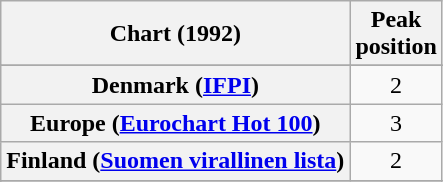<table class="wikitable sortable plainrowheaders" style="text-align:center;">
<tr>
<th scope="col">Chart (1992)</th>
<th scope="col">Peak<br>position</th>
</tr>
<tr>
</tr>
<tr>
</tr>
<tr>
</tr>
<tr>
</tr>
<tr>
<th scope="row">Denmark (<a href='#'>IFPI</a>)</th>
<td>2</td>
</tr>
<tr>
<th scope="row">Europe (<a href='#'>Eurochart Hot 100</a>)</th>
<td>3</td>
</tr>
<tr>
<th scope="row">Finland (<a href='#'>Suomen virallinen lista</a>)</th>
<td>2</td>
</tr>
<tr>
</tr>
<tr>
</tr>
<tr>
</tr>
<tr>
</tr>
<tr>
</tr>
<tr>
</tr>
<tr>
</tr>
<tr>
</tr>
<tr>
</tr>
<tr>
</tr>
<tr>
</tr>
</table>
